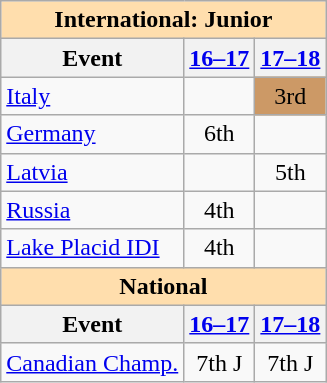<table class="wikitable" style="text-align:center">
<tr>
<th colspan="3" style="background-color: #ffdead; " align="center">International: Junior</th>
</tr>
<tr>
<th>Event</th>
<th><a href='#'>16–17</a></th>
<th><a href='#'>17–18</a></th>
</tr>
<tr>
<td align=left> <a href='#'>Italy</a></td>
<td></td>
<td bgcolor=cc9966>3rd</td>
</tr>
<tr>
<td align=left> <a href='#'>Germany</a></td>
<td>6th</td>
<td></td>
</tr>
<tr>
<td align=left> <a href='#'>Latvia</a></td>
<td></td>
<td>5th</td>
</tr>
<tr>
<td align=left> <a href='#'>Russia</a></td>
<td>4th</td>
<td></td>
</tr>
<tr>
<td align=left><a href='#'>Lake Placid IDI</a></td>
<td>4th</td>
<td></td>
</tr>
<tr>
<th colspan="3" style="background-color: #ffdead; " align="center">National</th>
</tr>
<tr>
<th>Event</th>
<th><a href='#'>16–17</a></th>
<th><a href='#'>17–18</a></th>
</tr>
<tr>
<td align=left><a href='#'>Canadian Champ.</a></td>
<td>7th J</td>
<td>7th J</td>
</tr>
</table>
